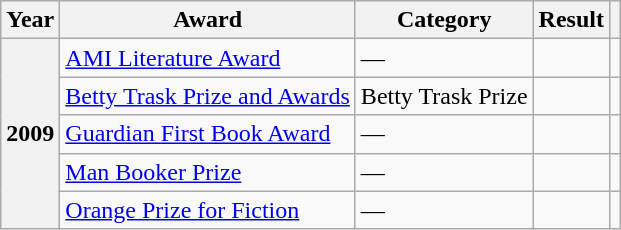<table class="wikitable sortable">
<tr>
<th>Year</th>
<th>Award</th>
<th>Category</th>
<th>Result</th>
<th></th>
</tr>
<tr>
<th rowspan="5">2009</th>
<td><a href='#'>AMI Literature Award</a></td>
<td>—</td>
<td></td>
<td></td>
</tr>
<tr>
<td><a href='#'>Betty Trask Prize and Awards</a></td>
<td>Betty Trask Prize</td>
<td></td>
<td></td>
</tr>
<tr>
<td><a href='#'>Guardian First Book Award</a></td>
<td>—</td>
<td></td>
<td></td>
</tr>
<tr>
<td><a href='#'>Man Booker Prize</a></td>
<td>—</td>
<td></td>
<td></td>
</tr>
<tr>
<td><a href='#'>Orange Prize for Fiction</a></td>
<td>—</td>
<td></td>
<td></td>
</tr>
</table>
